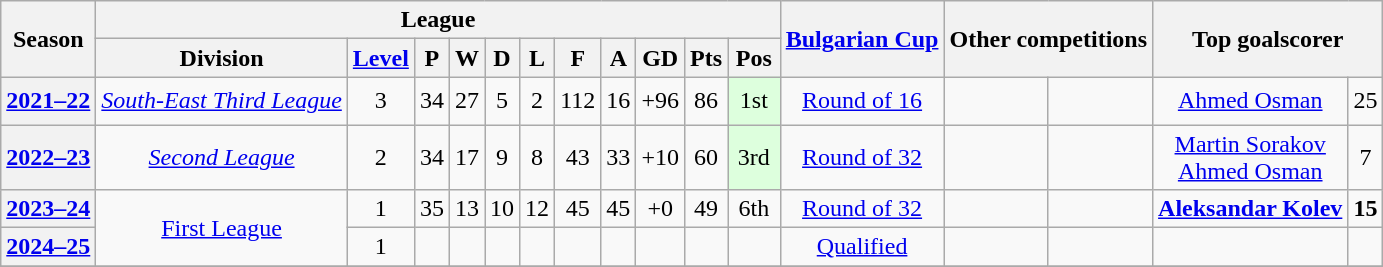<table class="wikitable plainrowheaders sortable" style="text-align: center">
<tr>
<th rowspan=2>Season</th>
<th colspan=11>League</th>
<th rowspan=2><a href='#'>Bulgarian Cup</a><br></th>
<th rowspan=2 colspan=2>Other competitions</th>
<th rowspan=2 colspan=2>Top goalscorer</th>
</tr>
<tr>
<th scope=col>Division</th>
<th scope=col><a href='#'>Level</a></th>
<th scope=col>P</th>
<th scope=col>W</th>
<th scope=col>D</th>
<th scope=col>L</th>
<th scope=col>F</th>
<th scope=col>A</th>
<th scope=col>GD</th>
<th scope=col>Pts</th>
<th scope=col data-sort-type="number">Pos</th>
</tr>
<tr>
<th scope=row rowspan=1><a href='#'>2021–22</a></th>
<td rowspan=1><em><a href='#'>South-East Third League</a></em></td>
<td rowspan=1>3</td>
<td rowspan=1>34</td>
<td rowspan=1>27</td>
<td rowspan=1>5</td>
<td rowspan=1>2</td>
<td rowspan=1>112</td>
<td rowspan=1>16</td>
<td rowspan=1>+96</td>
<td rowspan=1>86</td>
<td rowspan=1 style="background-color:#DFD; padding:0.4em;">1st </td>
<td rowspan=1><a href='#'>Round of 16</a></td>
<td rowspan=1></td>
<td rowspan=1></td>
<td rowspan=1> <a href='#'>Ahmed Osman</a></td>
<td rowspan=1>25</td>
</tr>
<tr>
<th scope=row rowspan=1><a href='#'>2022–23</a></th>
<td rowspan=1><em><a href='#'>Second League</a></em></td>
<td rowspan=1>2</td>
<td rowspan=1>34</td>
<td rowspan=1>17</td>
<td rowspan=1>9</td>
<td rowspan=1>8</td>
<td rowspan=1>43</td>
<td rowspan=1>33</td>
<td rowspan=1>+10</td>
<td rowspan=1>60</td>
<td rowspan=1 style="background-color:#DFD; padding:0.4em;">3rd </td>
<td rowspan=1><a href='#'>Round of 32</a></td>
<td rowspan=1></td>
<td rowspan=1></td>
<td rowspan=1> <a href='#'>Martin Sorakov</a> <br>  <a href='#'>Ahmed Osman</a></td>
<td rowspan=1>7</td>
</tr>
<tr>
<th scope=row rowspan=1><a href='#'>2023–24</a></th>
<td rowspan=2><a href='#'>First League</a></td>
<td rowspan=1>1</td>
<td rowspan=1>35</td>
<td rowspan=1>13</td>
<td rowspan=1>10</td>
<td rowspan=1>12</td>
<td rowspan=1>45</td>
<td rowspan=1>45</td>
<td rowspan=1>+0</td>
<td rowspan=1>49</td>
<td rowspan=1>6th</td>
<td rowspan=1><a href='#'>Round of 32</a></td>
<td rowspan=1></td>
<td rowspan=1></td>
<td rowspan=1> <strong><a href='#'>Aleksandar Kolev</a></strong></td>
<td rowspan=1><strong>15</strong></td>
</tr>
<tr>
<th scope=row rowspan=1><a href='#'>2024–25</a></th>
<td rowspan=1>1</td>
<td rowspan=1></td>
<td rowspan=1></td>
<td rowspan=1></td>
<td rowspan=1></td>
<td rowspan=1></td>
<td rowspan=1></td>
<td rowspan=1></td>
<td rowspan=1></td>
<td rowspan=1></td>
<td rowspan=1><a href='#'>Qualified</a></td>
<td rowspan=1></td>
<td rowspan=1></td>
<td rowspan=1></td>
<td rowspan=1></td>
</tr>
<tr>
</tr>
</table>
